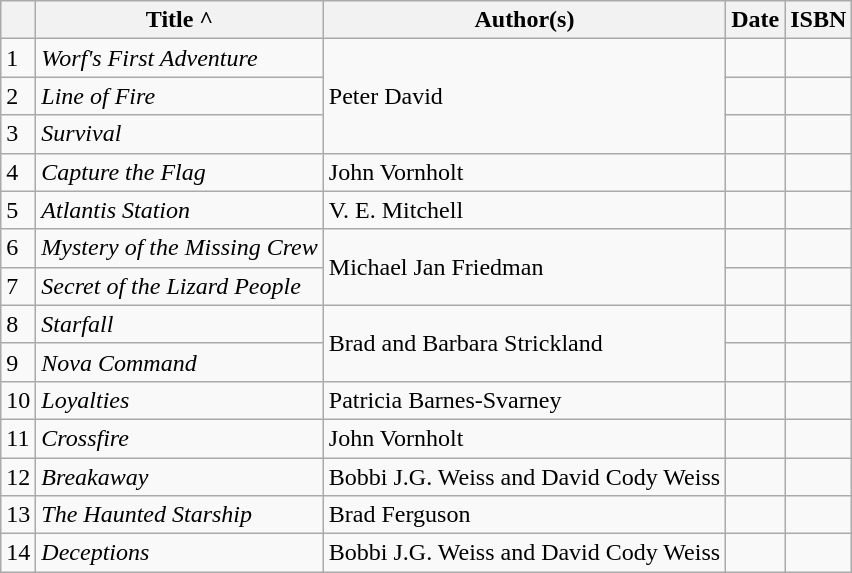<table class="wikitable">
<tr>
<th></th>
<th>Title ^</th>
<th>Author(s)</th>
<th>Date</th>
<th>ISBN</th>
</tr>
<tr>
<td>1</td>
<td><em>Worf's First Adventure</em></td>
<td rowspan="3">Peter David</td>
<td></td>
<td></td>
</tr>
<tr>
<td>2</td>
<td><em>Line of Fire</em></td>
<td></td>
<td></td>
</tr>
<tr>
<td>3</td>
<td><em>Survival</em></td>
<td></td>
<td></td>
</tr>
<tr>
<td>4</td>
<td><em>Capture the Flag</em></td>
<td>John Vornholt</td>
<td></td>
<td></td>
</tr>
<tr>
<td>5</td>
<td><em>Atlantis Station</em></td>
<td>V. E. Mitchell</td>
<td></td>
<td></td>
</tr>
<tr>
<td>6</td>
<td><em>Mystery of the Missing Crew</em></td>
<td rowspan="2">Michael Jan Friedman</td>
<td></td>
<td></td>
</tr>
<tr>
<td>7</td>
<td><em>Secret of the Lizard People</em></td>
<td></td>
<td></td>
</tr>
<tr>
<td>8</td>
<td><em>Starfall</em></td>
<td rowspan="2">Brad and Barbara Strickland</td>
<td></td>
<td></td>
</tr>
<tr>
<td>9</td>
<td><em>Nova Command</em></td>
<td></td>
<td></td>
</tr>
<tr>
<td>10</td>
<td><em>Loyalties</em></td>
<td>Patricia Barnes-Svarney</td>
<td></td>
<td></td>
</tr>
<tr>
<td>11</td>
<td><em>Crossfire</em></td>
<td>John Vornholt</td>
<td></td>
<td></td>
</tr>
<tr>
<td>12</td>
<td><em>Breakaway</em></td>
<td>Bobbi J.G. Weiss and David Cody Weiss</td>
<td></td>
<td></td>
</tr>
<tr>
<td>13</td>
<td><em>The Haunted Starship</em></td>
<td>Brad Ferguson</td>
<td></td>
<td></td>
</tr>
<tr>
<td>14</td>
<td><em>Deceptions</em></td>
<td>Bobbi J.G. Weiss and David Cody Weiss</td>
<td></td>
<td></td>
</tr>
</table>
